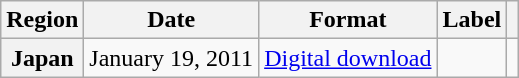<table class="wikitable plainrowheaders">
<tr>
<th>Region</th>
<th>Date</th>
<th>Format</th>
<th>Label</th>
<th></th>
</tr>
<tr>
<th scope="row">Japan</th>
<td>January 19, 2011</td>
<td><a href='#'>Digital download</a></td>
<td></td>
<td></td>
</tr>
</table>
